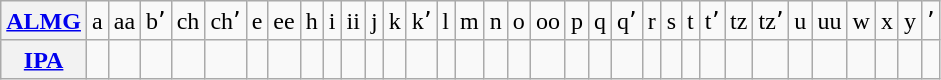<table class="wikitable" style="text-align:center">
<tr align="center">
<th><a href='#'>ALMG</a></th>
<td>a</td>
<td>aa</td>
<td>bʼ</td>
<td>ch</td>
<td>chʼ</td>
<td>e</td>
<td>ee</td>
<td>h</td>
<td>i</td>
<td>ii</td>
<td>j</td>
<td>k</td>
<td>kʼ</td>
<td>l</td>
<td>m</td>
<td>n</td>
<td>o</td>
<td>oo</td>
<td>p</td>
<td>q</td>
<td>qʼ</td>
<td>r</td>
<td>s</td>
<td>t</td>
<td>tʼ</td>
<td>tz</td>
<td>tzʼ</td>
<td>u</td>
<td>uu</td>
<td>w</td>
<td>x</td>
<td>y</td>
<td>ʼ</td>
</tr>
<tr align="center">
<th><a href='#'>IPA</a></th>
<td></td>
<td></td>
<td></td>
<td></td>
<td></td>
<td></td>
<td></td>
<td></td>
<td></td>
<td></td>
<td></td>
<td></td>
<td></td>
<td></td>
<td></td>
<td></td>
<td></td>
<td></td>
<td></td>
<td></td>
<td></td>
<td></td>
<td></td>
<td></td>
<td></td>
<td></td>
<td></td>
<td></td>
<td></td>
<td></td>
<td></td>
<td></td>
<td></td>
</tr>
</table>
